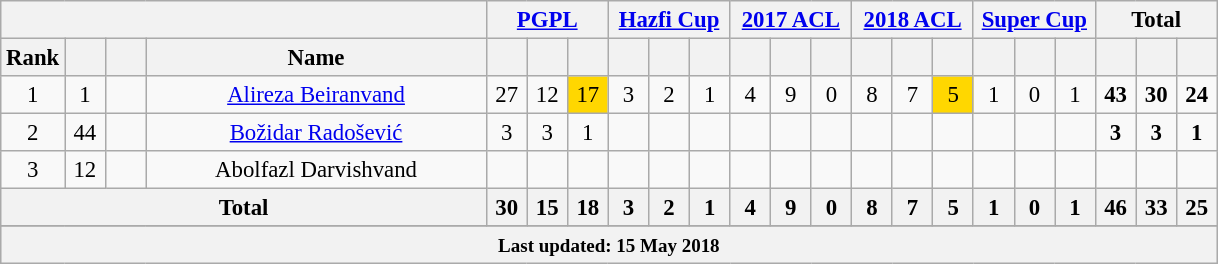<table class="wikitable sortable" style="text-align:center; font-size:95%;">
<tr>
<th colspan=4></th>
<th colspan=3><a href='#'>PGPL</a></th>
<th colspan=3><a href='#'>Hazfi Cup</a></th>
<th colspan=3><a href='#'>2017 ACL</a></th>
<th colspan=3><a href='#'>2018 ACL</a></th>
<th colspan=3><a href='#'>Super Cup</a></th>
<th colspan=3>Total</th>
</tr>
<tr>
<th width=20>Rank</th>
<th width=20></th>
<th width=20></th>
<th width=220>Name</th>
<th width=20></th>
<th width=20></th>
<th width=20></th>
<th width=20></th>
<th width=20></th>
<th width=20></th>
<th width=20></th>
<th width=20></th>
<th width=20></th>
<th width=20></th>
<th width=20></th>
<th width=20></th>
<th width=20></th>
<th width=20></th>
<th width=20></th>
<th width=20></th>
<th width=20></th>
<th width=20></th>
</tr>
<tr>
<td>1</td>
<td>1</td>
<td></td>
<td><a href='#'>Alireza Beiranvand</a></td>
<td>27</td>
<td>12</td>
<td style="background:Gold">17</td>
<td>3</td>
<td>2</td>
<td>1</td>
<td>4</td>
<td>9</td>
<td>0</td>
<td>8</td>
<td>7</td>
<td style="background:Gold">5</td>
<td>1</td>
<td>0</td>
<td>1</td>
<td><strong>43</strong></td>
<td><strong>30</strong></td>
<td><strong>24</strong></td>
</tr>
<tr>
<td>2</td>
<td>44</td>
<td></td>
<td><a href='#'>Božidar Radošević</a></td>
<td>3</td>
<td>3</td>
<td>1</td>
<td></td>
<td></td>
<td></td>
<td></td>
<td></td>
<td></td>
<td></td>
<td></td>
<td></td>
<td></td>
<td></td>
<td></td>
<td><strong>3</strong></td>
<td><strong>3</strong></td>
<td><strong>1</strong></td>
</tr>
<tr>
<td>3</td>
<td>12</td>
<td></td>
<td>Abolfazl Darvishvand</td>
<td></td>
<td></td>
<td></td>
<td></td>
<td></td>
<td></td>
<td></td>
<td></td>
<td></td>
<td></td>
<td></td>
<td></td>
<td></td>
<td></td>
<td></td>
<td></td>
<td></td>
<td></td>
</tr>
<tr>
<th colspan=4>Total</th>
<th>30</th>
<th>15</th>
<th>18</th>
<th>3</th>
<th>2</th>
<th>1</th>
<th>4</th>
<th>9</th>
<th>0</th>
<th>8</th>
<th>7</th>
<th>5</th>
<th>1</th>
<th>0</th>
<th>1</th>
<th>46</th>
<th>33</th>
<th>25</th>
</tr>
<tr>
</tr>
<tr align=left style="background:#DCDCDC">
<th colspan="22"><small>Last updated: 15 May 2018</small></th>
</tr>
</table>
